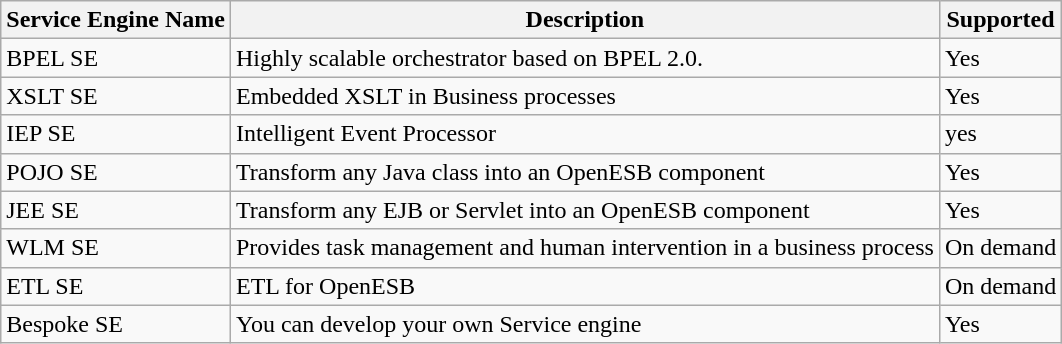<table class="wikitable">
<tr>
<th>Service Engine Name</th>
<th>Description</th>
<th>Supported</th>
</tr>
<tr>
<td>BPEL SE</td>
<td>Highly scalable orchestrator based on BPEL 2.0.</td>
<td>Yes</td>
</tr>
<tr>
<td>XSLT SE</td>
<td>Embedded XSLT in Business processes</td>
<td>Yes</td>
</tr>
<tr>
<td>IEP SE</td>
<td>Intelligent Event Processor</td>
<td>yes</td>
</tr>
<tr>
<td>POJO SE</td>
<td>Transform any Java class into an OpenESB component</td>
<td>Yes</td>
</tr>
<tr>
<td>JEE SE</td>
<td>Transform any EJB or Servlet into an OpenESB component</td>
<td>Yes</td>
</tr>
<tr>
<td>WLM SE</td>
<td>Provides task management and human intervention in a business process</td>
<td>On demand</td>
</tr>
<tr>
<td>ETL SE</td>
<td>ETL for OpenESB</td>
<td>On demand</td>
</tr>
<tr>
<td>Bespoke SE</td>
<td>You can develop your own Service engine</td>
<td>Yes</td>
</tr>
</table>
